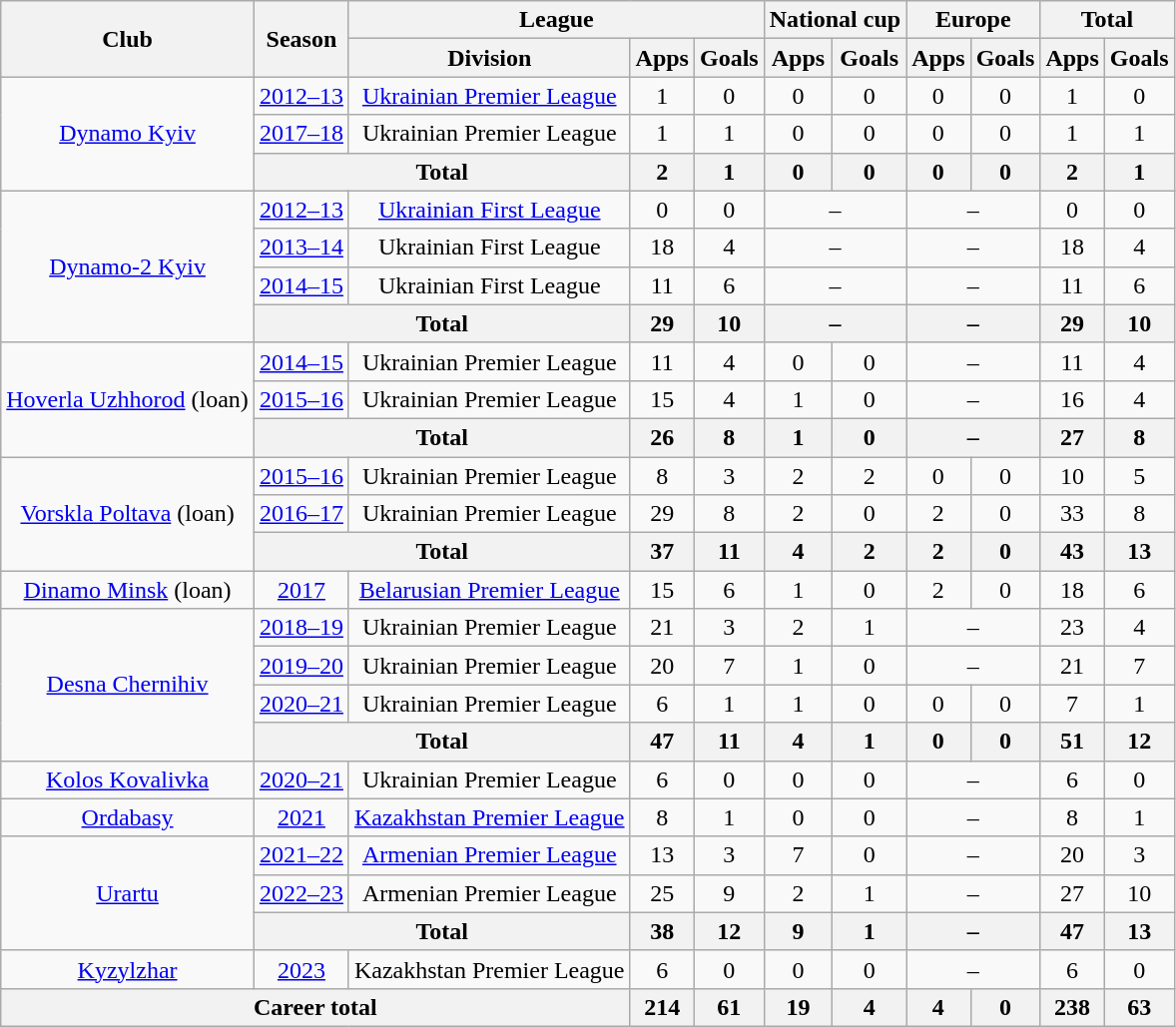<table class="wikitable" style="text-align:center">
<tr>
<th rowspan="2">Club</th>
<th rowspan="2">Season</th>
<th colspan="3">League</th>
<th colspan="2">National cup</th>
<th colspan="2">Europe</th>
<th colspan="2">Total</th>
</tr>
<tr>
<th>Division</th>
<th>Apps</th>
<th>Goals</th>
<th>Apps</th>
<th>Goals</th>
<th>Apps</th>
<th>Goals</th>
<th>Apps</th>
<th>Goals</th>
</tr>
<tr>
<td rowspan="3"><a href='#'>Dynamo Kyiv</a></td>
<td><a href='#'>2012–13</a></td>
<td><a href='#'>Ukrainian Premier League</a></td>
<td>1</td>
<td>0</td>
<td>0</td>
<td>0</td>
<td>0</td>
<td>0</td>
<td>1</td>
<td>0</td>
</tr>
<tr>
<td><a href='#'>2017–18</a></td>
<td>Ukrainian Premier League</td>
<td>1</td>
<td>1</td>
<td>0</td>
<td>0</td>
<td>0</td>
<td>0</td>
<td>1</td>
<td>1</td>
</tr>
<tr>
<th colspan="2">Total</th>
<th>2</th>
<th>1</th>
<th>0</th>
<th>0</th>
<th>0</th>
<th>0</th>
<th>2</th>
<th>1</th>
</tr>
<tr>
<td rowspan="4"><a href='#'>Dynamo-2 Kyiv</a></td>
<td><a href='#'>2012–13</a></td>
<td><a href='#'>Ukrainian First League</a></td>
<td>0</td>
<td>0</td>
<td colspan="2">–</td>
<td colspan="2">–</td>
<td>0</td>
<td>0</td>
</tr>
<tr>
<td><a href='#'>2013–14</a></td>
<td>Ukrainian First League</td>
<td>18</td>
<td>4</td>
<td colspan="2">–</td>
<td colspan="2">–</td>
<td>18</td>
<td>4</td>
</tr>
<tr>
<td><a href='#'>2014–15</a></td>
<td>Ukrainian First League</td>
<td>11</td>
<td>6</td>
<td colspan="2">–</td>
<td colspan="2">–</td>
<td>11</td>
<td>6</td>
</tr>
<tr>
<th colspan="2">Total</th>
<th>29</th>
<th>10</th>
<th colspan="2">–</th>
<th colspan="2">–</th>
<th>29</th>
<th>10</th>
</tr>
<tr>
<td rowspan="3"><a href='#'>Hoverla Uzhhorod</a> (loan)</td>
<td><a href='#'>2014–15</a></td>
<td>Ukrainian Premier League</td>
<td>11</td>
<td>4</td>
<td>0</td>
<td>0</td>
<td colspan="2">–</td>
<td>11</td>
<td>4</td>
</tr>
<tr>
<td><a href='#'>2015–16</a></td>
<td>Ukrainian Premier League</td>
<td>15</td>
<td>4</td>
<td>1</td>
<td>0</td>
<td colspan="2">–</td>
<td>16</td>
<td>4</td>
</tr>
<tr>
<th colspan="2">Total</th>
<th>26</th>
<th>8</th>
<th>1</th>
<th>0</th>
<th colspan="2">–</th>
<th>27</th>
<th>8</th>
</tr>
<tr>
<td rowspan="3"><a href='#'>Vorskla Poltava</a> (loan)</td>
<td><a href='#'>2015–16</a></td>
<td>Ukrainian Premier League</td>
<td>8</td>
<td>3</td>
<td>2</td>
<td>2</td>
<td>0</td>
<td>0</td>
<td>10</td>
<td>5</td>
</tr>
<tr>
<td><a href='#'>2016–17</a></td>
<td>Ukrainian Premier League</td>
<td>29</td>
<td>8</td>
<td>2</td>
<td>0</td>
<td>2</td>
<td>0</td>
<td>33</td>
<td>8</td>
</tr>
<tr>
<th colspan="2">Total</th>
<th>37</th>
<th>11</th>
<th>4</th>
<th>2</th>
<th>2</th>
<th>0</th>
<th>43</th>
<th>13</th>
</tr>
<tr>
<td><a href='#'>Dinamo Minsk</a> (loan)</td>
<td><a href='#'>2017</a></td>
<td><a href='#'>Belarusian Premier League</a></td>
<td>15</td>
<td>6</td>
<td>1</td>
<td>0</td>
<td>2</td>
<td>0</td>
<td>18</td>
<td>6</td>
</tr>
<tr>
<td rowspan="4"><a href='#'>Desna Chernihiv</a></td>
<td><a href='#'>2018–19</a></td>
<td>Ukrainian Premier League</td>
<td>21</td>
<td>3</td>
<td>2</td>
<td>1</td>
<td colspan="2">–</td>
<td>23</td>
<td>4</td>
</tr>
<tr>
<td><a href='#'>2019–20</a></td>
<td>Ukrainian Premier League</td>
<td>20</td>
<td>7</td>
<td>1</td>
<td>0</td>
<td colspan="2">–</td>
<td>21</td>
<td>7</td>
</tr>
<tr>
<td><a href='#'>2020–21</a></td>
<td>Ukrainian Premier League</td>
<td>6</td>
<td>1</td>
<td>1</td>
<td>0</td>
<td>0</td>
<td>0</td>
<td>7</td>
<td>1</td>
</tr>
<tr>
<th colspan="2">Total</th>
<th>47</th>
<th>11</th>
<th>4</th>
<th>1</th>
<th>0</th>
<th>0</th>
<th>51</th>
<th>12</th>
</tr>
<tr>
<td><a href='#'>Kolos Kovalivka</a></td>
<td><a href='#'>2020–21</a></td>
<td>Ukrainian Premier League</td>
<td>6</td>
<td>0</td>
<td>0</td>
<td>0</td>
<td colspan="2">–</td>
<td>6</td>
<td>0</td>
</tr>
<tr>
<td><a href='#'>Ordabasy</a></td>
<td><a href='#'>2021</a></td>
<td><a href='#'>Kazakhstan Premier League</a></td>
<td>8</td>
<td>1</td>
<td>0</td>
<td>0</td>
<td colspan="2">–</td>
<td>8</td>
<td>1</td>
</tr>
<tr>
<td rowspan="3"><a href='#'>Urartu</a></td>
<td><a href='#'>2021–22</a></td>
<td><a href='#'>Armenian Premier League</a></td>
<td>13</td>
<td>3</td>
<td>7</td>
<td>0</td>
<td colspan="2">–</td>
<td>20</td>
<td>3</td>
</tr>
<tr>
<td><a href='#'>2022–23</a></td>
<td>Armenian Premier League</td>
<td>25</td>
<td>9</td>
<td>2</td>
<td>1</td>
<td colspan="2">–</td>
<td>27</td>
<td>10</td>
</tr>
<tr>
<th colspan="2">Total</th>
<th>38</th>
<th>12</th>
<th>9</th>
<th>1</th>
<th colspan="2">–</th>
<th>47</th>
<th>13</th>
</tr>
<tr>
<td><a href='#'>Kyzylzhar</a></td>
<td><a href='#'>2023</a></td>
<td>Kazakhstan Premier League</td>
<td>6</td>
<td>0</td>
<td>0</td>
<td>0</td>
<td colspan="2">–</td>
<td>6</td>
<td>0</td>
</tr>
<tr>
<th colspan="3">Career total</th>
<th>214</th>
<th>61</th>
<th>19</th>
<th>4</th>
<th>4</th>
<th>0</th>
<th>238</th>
<th>63</th>
</tr>
</table>
